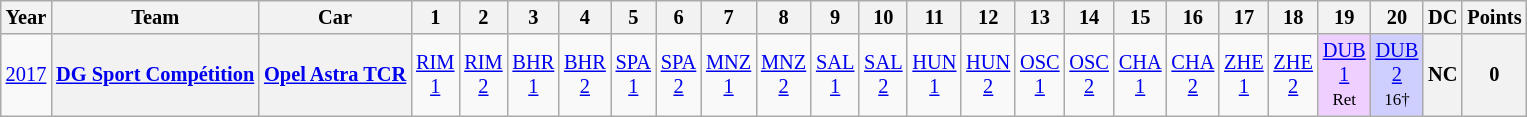<table class="wikitable" style="text-align:center; font-size:85%">
<tr>
<th>Year</th>
<th>Team</th>
<th>Car</th>
<th>1</th>
<th>2</th>
<th>3</th>
<th>4</th>
<th>5</th>
<th>6</th>
<th>7</th>
<th>8</th>
<th>9</th>
<th>10</th>
<th>11</th>
<th>12</th>
<th>13</th>
<th>14</th>
<th>15</th>
<th>16</th>
<th>17</th>
<th>18</th>
<th>19</th>
<th>20</th>
<th>DC</th>
<th>Points</th>
</tr>
<tr>
<td><a href='#'>2017</a></td>
<th><a href='#'>DG Sport Compétition</a></th>
<th><a href='#'>Opel Astra TCR</a></th>
<td style="background:#;"><a href='#'>RIM<br>1</a><br><small></small></td>
<td style="background:#;"><a href='#'>RIM<br>2</a><br><small></small></td>
<td style="background:#;"><a href='#'>BHR<br>1</a><br><small></small></td>
<td style="background:#;"><a href='#'>BHR<br>2</a><br><small></small></td>
<td style="background:#;"><a href='#'>SPA<br>1</a><br><small></small></td>
<td style="background:#;"><a href='#'>SPA<br>2</a><br><small></small></td>
<td style="background:#;"><a href='#'>MNZ<br>1</a><br><small></small></td>
<td style="background:#;"><a href='#'>MNZ<br>2</a><br><small></small></td>
<td style="background:#;"><a href='#'>SAL<br>1</a><br><small></small></td>
<td style="background:#;"><a href='#'>SAL<br>2</a><br><small></small></td>
<td style="background:#;"><a href='#'>HUN<br>1</a><br><small></small></td>
<td style="background:#;"><a href='#'>HUN<br>2</a><br><small></small></td>
<td style="background:#;"><a href='#'>OSC<br>1</a><br><small></small></td>
<td style="background:#;"><a href='#'>OSC<br>2</a><br><small></small></td>
<td style="background:#;"><a href='#'>CHA<br>1</a><br><small></small></td>
<td style="background:#;"><a href='#'>CHA<br>2</a><br><small></small></td>
<td style="background:#;"><a href='#'>ZHE<br>1</a><br><small></small></td>
<td style="background:#;"><a href='#'>ZHE<br>2</a><br><small></small></td>
<td style="background:#EFCFFF;"><a href='#'>DUB<br>1</a><br><small>Ret</small></td>
<td style="background:#CFCFFF;"><a href='#'>DUB<br>2</a><br><small>16†</small></td>
<th>NC</th>
<th>0</th>
</tr>
</table>
